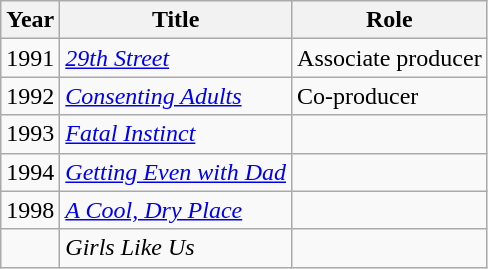<table class="wikitable sortable">
<tr>
<th>Year</th>
<th>Title</th>
<th>Role</th>
</tr>
<tr>
<td>1991</td>
<td><em><a href='#'>29th Street</a></em></td>
<td>Associate producer</td>
</tr>
<tr>
<td>1992</td>
<td><em><a href='#'>Consenting Adults</a></em></td>
<td>Co-producer</td>
</tr>
<tr>
<td>1993</td>
<td><em><a href='#'>Fatal Instinct</a></em></td>
<td></td>
</tr>
<tr>
<td>1994</td>
<td><em><a href='#'>Getting Even with Dad</a></em></td>
<td></td>
</tr>
<tr>
<td>1998</td>
<td><em><a href='#'>A Cool, Dry Place</a></em></td>
<td></td>
</tr>
<tr>
<td></td>
<td><em>Girls Like Us</em></td>
<td></td>
</tr>
</table>
